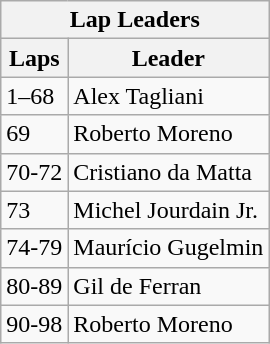<table class="wikitable">
<tr>
<th colspan=2>Lap Leaders</th>
</tr>
<tr>
<th>Laps</th>
<th>Leader</th>
</tr>
<tr>
<td>1–68</td>
<td>Alex Tagliani</td>
</tr>
<tr>
<td>69</td>
<td>Roberto Moreno</td>
</tr>
<tr>
<td>70-72</td>
<td>Cristiano da Matta</td>
</tr>
<tr>
<td>73</td>
<td>Michel Jourdain Jr.</td>
</tr>
<tr>
<td>74-79</td>
<td>Maurício Gugelmin</td>
</tr>
<tr>
<td>80-89</td>
<td>Gil de Ferran</td>
</tr>
<tr>
<td>90-98</td>
<td>Roberto Moreno</td>
</tr>
</table>
